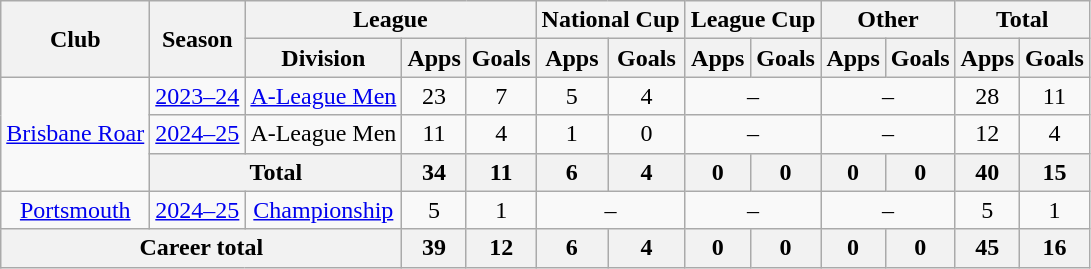<table class=wikitable style="text-align: center;">
<tr>
<th rowspan=2>Club</th>
<th rowspan=2>Season</th>
<th colspan=3>League</th>
<th colspan=2>National Cup</th>
<th colspan=2>League Cup</th>
<th colspan=2>Other</th>
<th colspan=2>Total</th>
</tr>
<tr>
<th>Division</th>
<th>Apps</th>
<th>Goals</th>
<th>Apps</th>
<th>Goals</th>
<th>Apps</th>
<th>Goals</th>
<th>Apps</th>
<th>Goals</th>
<th>Apps</th>
<th>Goals</th>
</tr>
<tr>
<td rowspan="3"><a href='#'>Brisbane Roar</a></td>
<td><a href='#'>2023–24</a></td>
<td><a href='#'>A-League Men</a></td>
<td>23</td>
<td>7</td>
<td>5</td>
<td>4</td>
<td colspan="2">–</td>
<td colspan="2">–</td>
<td>28</td>
<td>11</td>
</tr>
<tr>
<td><a href='#'>2024–25</a></td>
<td>A-League Men</td>
<td>11</td>
<td>4</td>
<td>1</td>
<td>0</td>
<td colspan="2">–</td>
<td colspan="2">–</td>
<td>12</td>
<td>4</td>
</tr>
<tr>
<th colspan="2">Total</th>
<th>34</th>
<th>11</th>
<th>6</th>
<th>4</th>
<th>0</th>
<th>0</th>
<th>0</th>
<th>0</th>
<th>40</th>
<th>15</th>
</tr>
<tr>
<td><a href='#'>Portsmouth</a></td>
<td><a href='#'>2024–25</a></td>
<td><a href='#'>Championship</a></td>
<td>5</td>
<td>1</td>
<td colspan="2">–</td>
<td colspan="2">–</td>
<td colspan="2">–</td>
<td>5</td>
<td>1</td>
</tr>
<tr>
<th colspan="3">Career total</th>
<th>39</th>
<th>12</th>
<th>6</th>
<th>4</th>
<th>0</th>
<th>0</th>
<th>0</th>
<th>0</th>
<th>45</th>
<th>16</th>
</tr>
</table>
